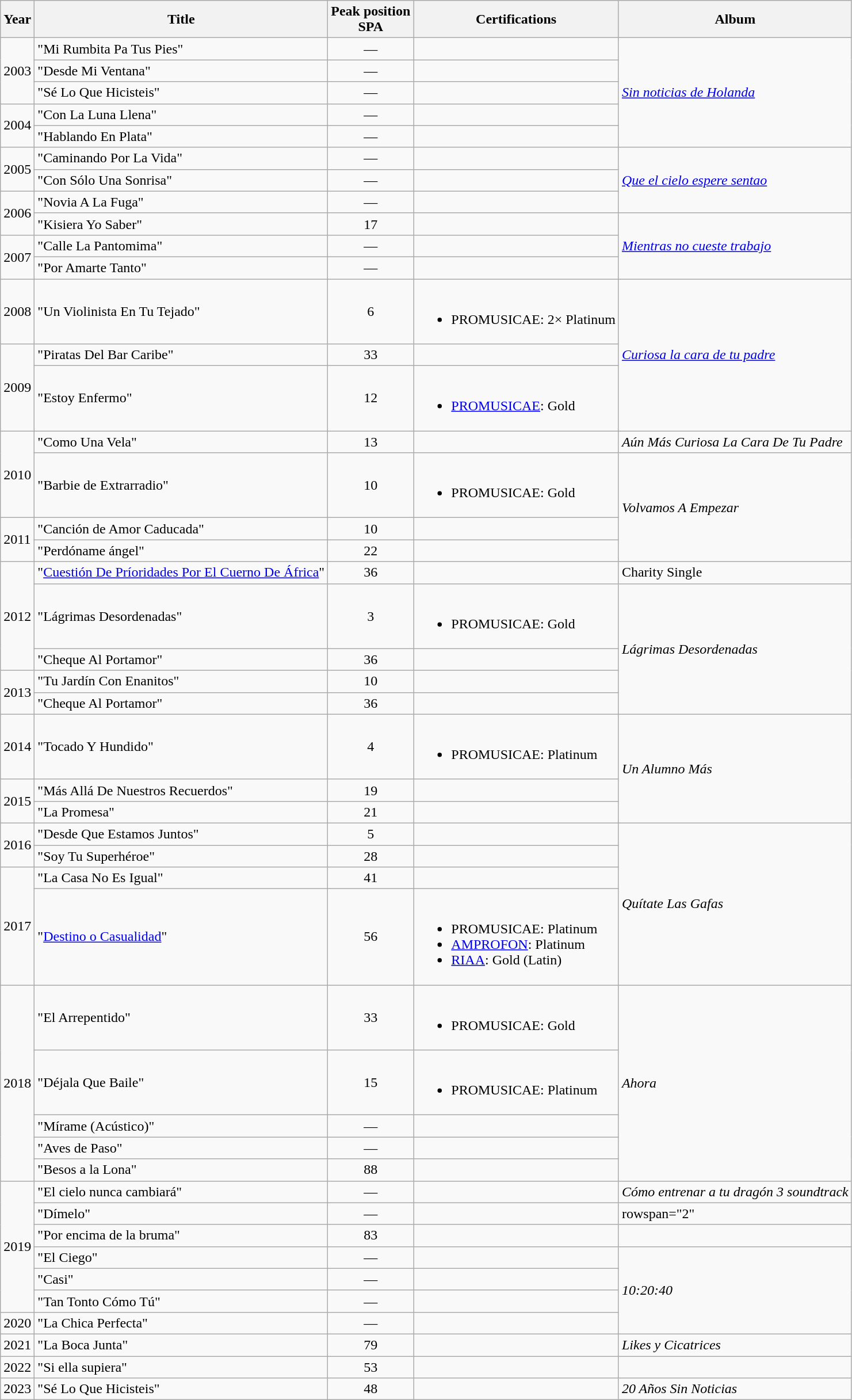<table Class="wikitable">
<tr>
<th>Year</th>
<th>Title</th>
<th>Peak position<br>SPA<br></th>
<th>Certifications</th>
<th>Album</th>
</tr>
<tr>
<td rowspan="3">2003</td>
<td>"Mi Rumbita Pa Tus Pies"</td>
<td align="center">—</td>
<td></td>
<td rowspan="5"><em><a href='#'>Sin noticias de Holanda</a></em></td>
</tr>
<tr>
<td>"Desde Mi Ventana"</td>
<td align="center">—</td>
<td></td>
</tr>
<tr>
<td>"Sé Lo Que Hicisteis"</td>
<td align="center">—</td>
<td></td>
</tr>
<tr>
<td rowspan="2">2004</td>
<td>"Con La Luna Llena"</td>
<td align="center">—</td>
<td></td>
</tr>
<tr>
<td>"Hablando En Plata"</td>
<td align="center">—</td>
<td></td>
</tr>
<tr>
<td rowspan="2">2005</td>
<td>"Caminando Por La Vida"</td>
<td align="center">—</td>
<td></td>
<td rowspan="3"><em><a href='#'>Que el cielo espere sentao</a></em></td>
</tr>
<tr>
<td>"Con Sólo Una Sonrisa"</td>
<td align="center">—</td>
<td></td>
</tr>
<tr>
<td rowspan="2">2006</td>
<td>"Novia A La Fuga"</td>
<td align="center">—</td>
<td></td>
</tr>
<tr>
<td>"Kisiera Yo Saber"</td>
<td align="center">17</td>
<td></td>
<td rowspan="3"><em><a href='#'>Mientras no cueste trabajo</a></em></td>
</tr>
<tr>
<td rowspan="2">2007</td>
<td>"Calle La Pantomima"</td>
<td align="center">—</td>
<td></td>
</tr>
<tr>
<td>"Por Amarte Tanto"</td>
<td align="center">—</td>
<td></td>
</tr>
<tr>
<td>2008</td>
<td>"Un Violinista En Tu Tejado"</td>
<td align="center">6</td>
<td><br><ul><li>PROMUSICAE: 2× Platinum </li></ul></td>
<td Rowspan="3"><em><a href='#'>Curiosa la cara de tu padre</a></em></td>
</tr>
<tr>
<td Rowspan="2">2009</td>
<td>"Piratas Del Bar Caribe"</td>
<td align="center">33</td>
<td></td>
</tr>
<tr>
<td>"Estoy Enfermo"<br></td>
<td align="center">12</td>
<td><br><ul><li><a href='#'>PROMUSICAE</a>: Gold</li></ul></td>
</tr>
<tr>
<td Rowspan="2">2010</td>
<td>"Como Una Vela"</td>
<td Align="center">13</td>
<td></td>
<td><em>Aún Más Curiosa La Cara De Tu Padre</em></td>
</tr>
<tr>
<td>"Barbie de Extrarradio"</td>
<td Align="center">10</td>
<td><br><ul><li>PROMUSICAE: Gold</li></ul></td>
<td Rowspan="3"><em>Volvamos A Empezar</em></td>
</tr>
<tr>
<td Rowspan="2">2011</td>
<td>"Canción de Amor Caducada"</td>
<td Align="center">10</td>
<td></td>
</tr>
<tr>
<td>"Perdóname ángel"</td>
<td Align="center">22</td>
<td></td>
</tr>
<tr>
<td Rowspan="3">2012</td>
<td>"<a href='#'>Cuestión De Príoridades Por El Cuerno De África</a>"<br></td>
<td Align="center">36</td>
<td></td>
<td>Charity Single</td>
</tr>
<tr>
<td>"Lágrimas Desordenadas"</td>
<td Align="center">3</td>
<td><br><ul><li>PROMUSICAE: Gold</li></ul></td>
<td Rowspan="4"><em>Lágrimas Desordenadas</em></td>
</tr>
<tr>
<td>"Cheque Al Portamor"</td>
<td align="center">36</td>
<td></td>
</tr>
<tr>
<td Rowspan="2">2013</td>
<td>"Tu Jardín Con Enanitos"</td>
<td Align="center">10</td>
<td></td>
</tr>
<tr>
<td>"Cheque Al Portamor"</td>
<td Align="center">36</td>
<td></td>
</tr>
<tr>
<td>2014</td>
<td>"Tocado Y Hundido"</td>
<td Align="center">4</td>
<td><br><ul><li>PROMUSICAE: Platinum</li></ul></td>
<td Rowspan="3"><em>Un Alumno Más</em></td>
</tr>
<tr>
<td Rowspan="2">2015</td>
<td>"Más Allá De Nuestros Recuerdos"</td>
<td Align="center">19</td>
<td></td>
</tr>
<tr>
<td>"La Promesa"</td>
<td Align="center">21</td>
<td></td>
</tr>
<tr>
<td Rowspan="2">2016</td>
<td>"Desde Que Estamos Juntos"</td>
<td Align="center">5</td>
<td></td>
<td Rowspan="4"><em>Quítate Las Gafas</em></td>
</tr>
<tr>
<td>"Soy Tu Superhéroe"</td>
<td Align="center">28</td>
<td></td>
</tr>
<tr>
<td Rowspan="2">2017</td>
<td>"La Casa No Es Igual"</td>
<td Align="center">41</td>
<td></td>
</tr>
<tr>
<td>"<a href='#'>Destino o Casualidad</a>"<br></td>
<td Align="center">56<br></td>
<td><br><ul><li>PROMUSICAE: Platinum</li><li><a href='#'>AMPROFON</a>: Platinum</li><li><a href='#'>RIAA</a>: Gold (Latin)</li></ul></td>
</tr>
<tr>
<td rowspan="5">2018</td>
<td>"El Arrepentido"<br></td>
<td Align="center">33</td>
<td><br><ul><li>PROMUSICAE: Gold</li></ul></td>
<td Rowspan="5"><em>Ahora</em></td>
</tr>
<tr>
<td>"Déjala Que Baile"<br></td>
<td Align="center">15</td>
<td><br><ul><li>PROMUSICAE: Platinum</li></ul></td>
</tr>
<tr>
<td>"Mírame (Acústico)"</td>
<td Align="center">—</td>
<td></td>
</tr>
<tr>
<td>"Aves de Paso"</td>
<td Align="center">—</td>
<td></td>
</tr>
<tr>
<td>"Besos a la Lona"</td>
<td Align="center">88</td>
<td></td>
</tr>
<tr>
<td rowspan="6">2019</td>
<td>"El cielo nunca cambiará"</td>
<td align="center">—</td>
<td></td>
<td><em>Cómo entrenar a tu dragón 3 soundtrack</em></td>
</tr>
<tr>
<td>"Dímelo"<br></td>
<td align="center">—</td>
<td></td>
<td>rowspan="2" </td>
</tr>
<tr>
<td>"Por encima de la bruma"</td>
<td align="center">83</td>
<td></td>
</tr>
<tr>
<td>"El Ciego"<br></td>
<td align="center">—</td>
<td></td>
<td rowspan="4"><em>10:20:40</em></td>
</tr>
<tr>
<td>"Casi"</td>
<td align="center">—</td>
<td></td>
</tr>
<tr>
<td>"Tan Tonto Cómo Tú"</td>
<td align="center">—</td>
<td></td>
</tr>
<tr>
<td>2020</td>
<td>"La Chica Perfecta"</td>
<td align="center">—</td>
<td></td>
</tr>
<tr>
<td>2021</td>
<td>"La Boca Junta"</td>
<td align="center">79</td>
<td></td>
<td><em>Likes y Cicatrices</em></td>
</tr>
<tr>
<td>2022</td>
<td>"Si ella supiera"<br></td>
<td align="center">53</td>
<td></td>
<td></td>
</tr>
<tr>
<td>2023</td>
<td>"Sé Lo Que Hicisteis"<br></td>
<td align="center">48</td>
<td></td>
<td><em>20 Años Sin Noticias</em></td>
</tr>
</table>
